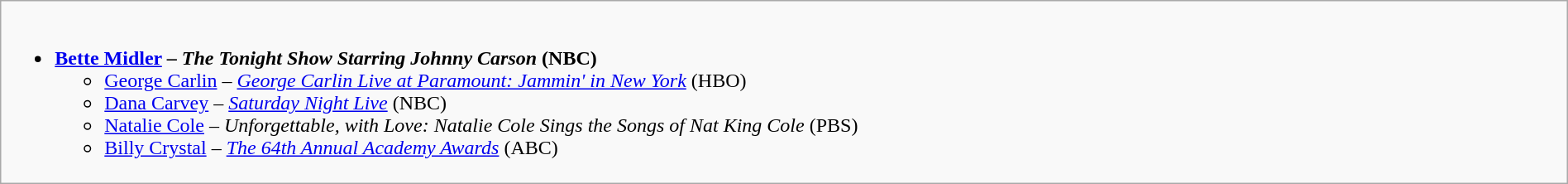<table class="wikitable" style="width:100%;">
<tr>
<td style="vertical-align:top;"><br><ul><li><strong><a href='#'>Bette Midler</a> – <em>The Tonight Show Starring Johnny Carson</em> (NBC)</strong><ul><li><a href='#'>George Carlin</a> – <em><a href='#'>George Carlin Live at Paramount: Jammin' in New York</a></em> (HBO)</li><li><a href='#'>Dana Carvey</a> – <em><a href='#'>Saturday Night Live</a></em> (NBC)</li><li><a href='#'>Natalie Cole</a> – <em>Unforgettable, with Love: Natalie Cole Sings the Songs of Nat King Cole</em> (PBS)</li><li><a href='#'>Billy Crystal</a> – <em><a href='#'>The 64th Annual Academy Awards</a></em> (ABC)</li></ul></li></ul></td>
</tr>
</table>
